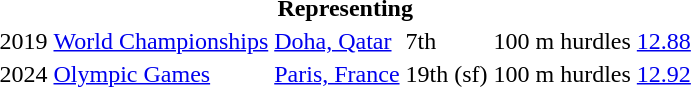<table>
<tr>
<th colspan="6">Representing </th>
</tr>
<tr>
<td>2019</td>
<td><a href='#'>World Championships</a></td>
<td><a href='#'>Doha, Qatar</a></td>
<td>7th</td>
<td>100 m hurdles</td>
<td><a href='#'>12.88</a></td>
</tr>
<tr>
<td>2024</td>
<td><a href='#'>Olympic Games</a></td>
<td><a href='#'>Paris, France</a></td>
<td>19th (sf)</td>
<td>100 m hurdles</td>
<td><a href='#'>12.92</a></td>
</tr>
</table>
